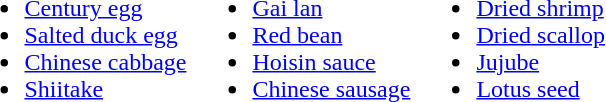<table>
<tr>
<td valign=top><br><ul><li><a href='#'>Century egg</a></li><li><a href='#'>Salted duck egg</a></li><li><a href='#'>Chinese cabbage</a></li><li><a href='#'>Shiitake</a></li></ul></td>
<td valign=top><br><ul><li><a href='#'>Gai lan</a></li><li><a href='#'>Red bean</a></li><li><a href='#'>Hoisin sauce</a></li><li><a href='#'>Chinese sausage</a></li></ul></td>
<td valign=top><br><ul><li><a href='#'>Dried shrimp</a></li><li><a href='#'>Dried scallop</a></li><li><a href='#'>Jujube</a></li><li><a href='#'>Lotus seed</a></li></ul></td>
</tr>
</table>
